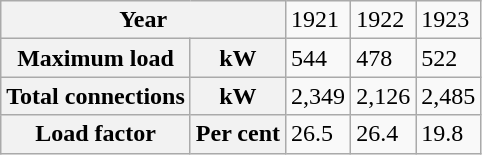<table class="wikitable">
<tr>
<th colspan="2">Year</th>
<td>1921</td>
<td>1922</td>
<td>1923</td>
</tr>
<tr>
<th>Maximum  load</th>
<th>kW</th>
<td>544</td>
<td>478</td>
<td>522</td>
</tr>
<tr>
<th>Total  connections</th>
<th>kW</th>
<td>2,349</td>
<td>2,126</td>
<td>2,485</td>
</tr>
<tr>
<th>Load  factor</th>
<th>Per  cent</th>
<td>26.5</td>
<td>26.4</td>
<td>19.8</td>
</tr>
</table>
